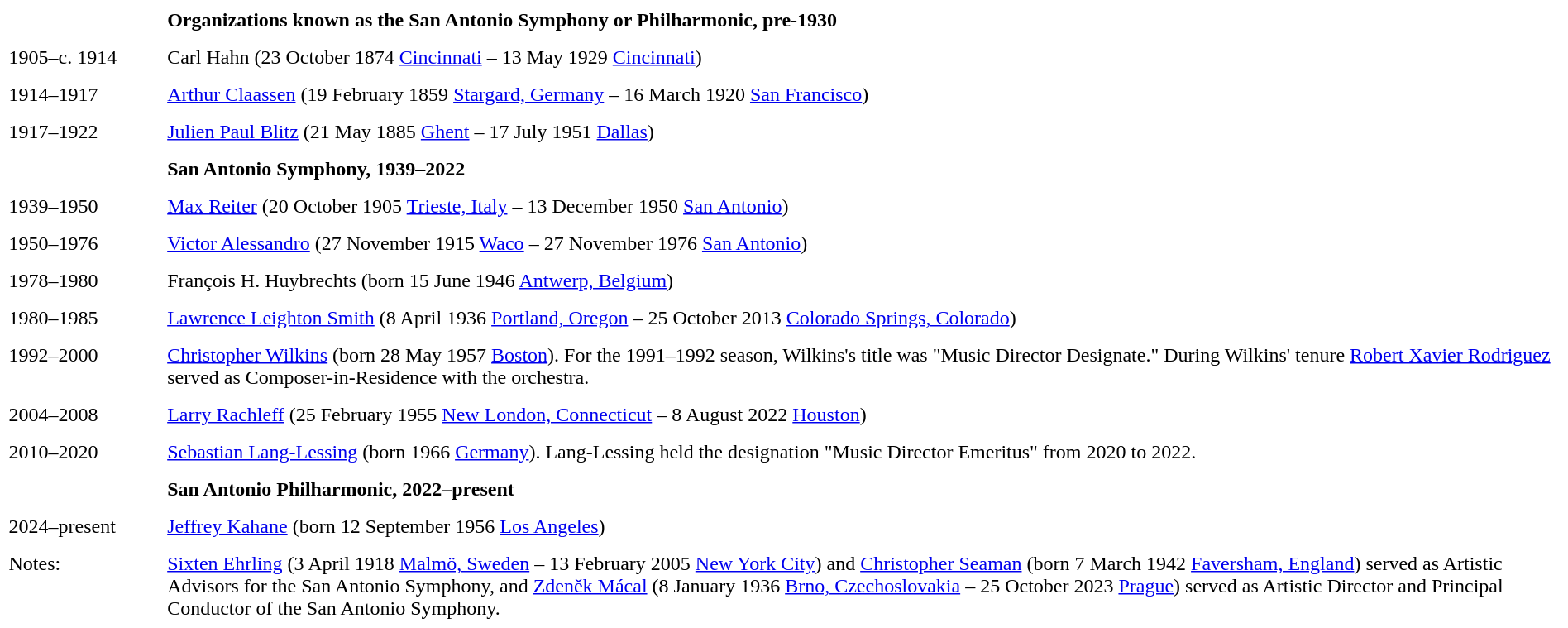<table border="0" cellpadding="5" style="color: black; background-color: #FFFFFF;">
<tr valign="top">
<td width="10%"></td>
<td width="90%"><strong>Organizations known as the San Antonio Symphony or Philharmonic, pre-1930</strong></td>
</tr>
<tr valign="top">
<td width="10%">1905–c. 1914</td>
<td width="90%">Carl Hahn (23 October 1874 <a href='#'>Cincinnati</a> – 13 May 1929 <a href='#'>Cincinnati</a>)</td>
</tr>
<tr valign="top">
<td width="10%">1914–1917</td>
<td width="90%"><a href='#'>Arthur Claassen</a> (19 February 1859 <a href='#'>Stargard, Germany</a> – 16 March 1920 <a href='#'>San Francisco</a>)</td>
</tr>
<tr valign="top">
<td width="10%">1917–1922</td>
<td width="90%"><a href='#'>Julien Paul Blitz</a> (21 May 1885 <a href='#'>Ghent</a> – 17 July 1951 <a href='#'>Dallas</a>)</td>
</tr>
<tr valign="top">
<td width="10%"></td>
<td width="90%"><strong>San Antonio Symphony, 1939–2022</strong></td>
</tr>
<tr valign="top">
<td width="10%">1939–1950</td>
<td width="90%"><a href='#'>Max Reiter</a> (20 October 1905 <a href='#'>Trieste, Italy</a> – 13 December 1950 <a href='#'>San Antonio</a>)</td>
</tr>
<tr valign="top">
<td width="10%">1950–1976</td>
<td width="90%"><a href='#'>Victor Alessandro</a> (27 November 1915 <a href='#'>Waco</a> – 27 November 1976 <a href='#'>San Antonio</a>)</td>
</tr>
<tr valign="top">
<td width="10%">1978–1980</td>
<td width="90%">François H. Huybrechts (born 15 June 1946 <a href='#'>Antwerp, Belgium</a>)</td>
</tr>
<tr valign="top">
<td width="10%">1980–1985</td>
<td width="90%"><a href='#'>Lawrence Leighton Smith</a> (8 April 1936 <a href='#'>Portland, Oregon</a> – 25 October 2013 <a href='#'>Colorado Springs, Colorado</a>)</td>
</tr>
<tr valign="top">
<td width="10%">1992–2000</td>
<td width="90%"><a href='#'>Christopher Wilkins</a> (born 28 May 1957 <a href='#'>Boston</a>). For the 1991–1992 season, Wilkins's title was "Music Director Designate."  During Wilkins' tenure <a href='#'>Robert Xavier Rodriguez</a> served as Composer-in-Residence with the orchestra.</td>
</tr>
<tr valign="top">
<td width="10%">2004–2008</td>
<td width="90%"><a href='#'>Larry Rachleff</a> (25 February 1955 <a href='#'>New London, Connecticut</a> – 8 August 2022 <a href='#'>Houston</a>)</td>
</tr>
<tr valign="top">
<td width="10%">2010–2020</td>
<td width="90%"><a href='#'>Sebastian Lang-Lessing</a> (born 1966 <a href='#'>Germany</a>). Lang-Lessing held the designation "Music Director Emeritus" from 2020 to 2022.</td>
</tr>
<tr valign="top">
<td width="10%"></td>
<td width="90%"><strong>San Antonio Philharmonic, 2022–present</strong></td>
</tr>
<tr valign="top">
<td width="10%">2024–present</td>
<td width="90%"><a href='#'>Jeffrey Kahane</a> (born 12 September 1956 <a href='#'>Los Angeles</a>)</td>
</tr>
<tr valign="top">
<td>Notes:</td>
<td><a href='#'>Sixten Ehrling</a> (3 April 1918 <a href='#'>Malmö, Sweden</a> – 13 February 2005 <a href='#'>New York City</a>) and <a href='#'>Christopher Seaman</a> (born 7 March 1942 <a href='#'>Faversham, England</a>) served as Artistic Advisors for the San Antonio Symphony, and <a href='#'>Zdeněk Mácal</a> (8 January 1936 <a href='#'>Brno, Czechoslovakia</a> – 25 October 2023 <a href='#'>Prague</a>) served as Artistic Director and Principal Conductor of the San Antonio Symphony.</td>
</tr>
</table>
